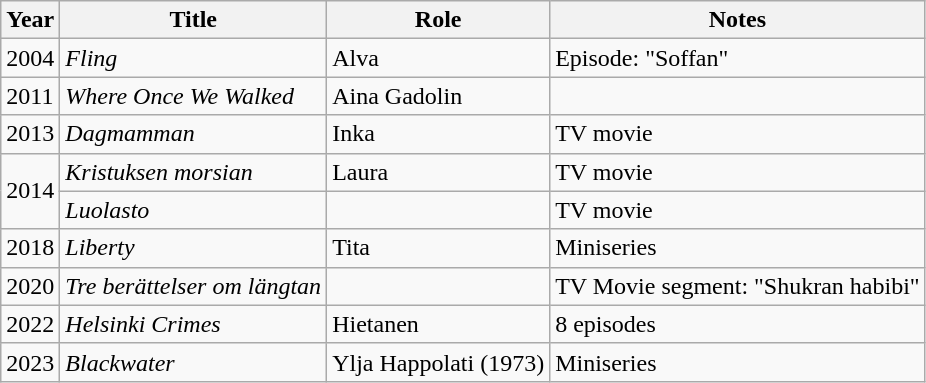<table class="wikitable plainrowheaders sortable">
<tr>
<th scope="col">Year</th>
<th scope="col">Title</th>
<th scope="col">Role</th>
<th scope="col" class="unsortable">Notes</th>
</tr>
<tr>
<td>2004</td>
<td><em>Fling</em></td>
<td>Alva</td>
<td>Episode: "Soffan"</td>
</tr>
<tr>
<td>2011</td>
<td><em>Where Once We Walked</em></td>
<td>Aina Gadolin</td>
<td></td>
</tr>
<tr>
<td>2013</td>
<td><em>Dagmamman</em></td>
<td>Inka</td>
<td>TV movie</td>
</tr>
<tr>
<td rowspan="2">2014</td>
<td><em>Kristuksen morsian</em></td>
<td>Laura</td>
<td>TV movie</td>
</tr>
<tr>
<td><em>Luolasto</em></td>
<td></td>
<td>TV movie</td>
</tr>
<tr>
<td>2018</td>
<td><em>Liberty</em></td>
<td>Tita</td>
<td>Miniseries</td>
</tr>
<tr>
<td>2020</td>
<td><em>Tre berättelser om längtan</em></td>
<td></td>
<td>TV Movie segment: "Shukran habibi"</td>
</tr>
<tr>
<td>2022</td>
<td><em>Helsinki Crimes</em></td>
<td>Hietanen</td>
<td>8 episodes</td>
</tr>
<tr>
<td>2023</td>
<td><em>Blackwater</em></td>
<td>Ylja Happolati (1973)</td>
<td>Miniseries</td>
</tr>
</table>
